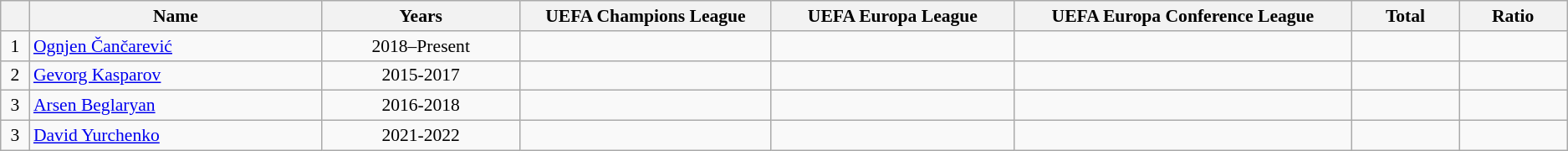<table class="wikitable sortable"  style="text-align:center; font-size:90%; ">
<tr>
<th width=20px></th>
<th width=300px>Name</th>
<th width=200px>Years</th>
<th width=250px>UEFA Champions League</th>
<th width=250px>UEFA Europa League</th>
<th width=350px>UEFA Europa Conference League</th>
<th width=100px>Total</th>
<th width=100px>Ratio</th>
</tr>
<tr>
<td>1</td>
<td align="left"> <a href='#'>Ognjen Čančarević</a></td>
<td>2018–Present</td>
<td></td>
<td></td>
<td></td>
<td></td>
<td></td>
</tr>
<tr>
<td>2</td>
<td align="left"> <a href='#'>Gevorg Kasparov</a></td>
<td>2015-2017</td>
<td></td>
<td></td>
<td></td>
<td></td>
<td></td>
</tr>
<tr>
<td>3</td>
<td align="left"> <a href='#'>Arsen Beglaryan</a></td>
<td>2016-2018</td>
<td></td>
<td></td>
<td></td>
<td></td>
<td></td>
</tr>
<tr>
<td>3</td>
<td align="left"> <a href='#'>David Yurchenko</a></td>
<td>2021-2022</td>
<td></td>
<td></td>
<td></td>
<td></td>
<td></td>
</tr>
</table>
